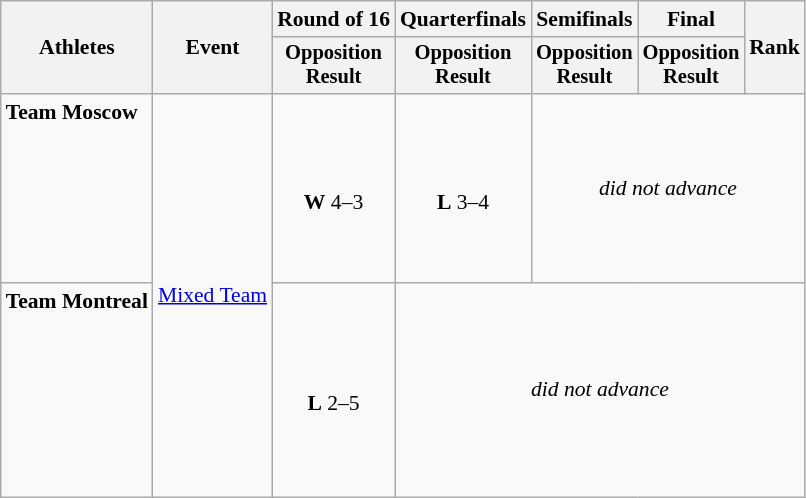<table class="wikitable" style="font-size:90%">
<tr>
<th rowspan="2">Athletes</th>
<th rowspan="2">Event</th>
<th>Round of 16</th>
<th>Quarterfinals</th>
<th>Semifinals</th>
<th>Final</th>
<th rowspan=2>Rank</th>
</tr>
<tr style="font-size:95%">
<th>Opposition<br>Result</th>
<th>Opposition<br>Result</th>
<th>Opposition<br>Result</th>
<th>Opposition<br>Result</th>
</tr>
<tr align=center>
<td align=left><strong>Team Moscow</strong><br><br> <br><br><br><br><br></td>
<td rowspan=2 align=left><a href='#'>Mixed Team</a></td>
<td><br><strong>W</strong> 4–3</td>
<td><br><strong>L</strong> 3–4</td>
<td colspan=3><em>did not advance</em></td>
</tr>
<tr align=center>
<td align=left><strong>Team Montreal</strong><br><br> <br><br><br><br><br><br></td>
<td><br><strong>L</strong> 2–5</td>
<td colspan=4><em>did not advance</em></td>
</tr>
</table>
